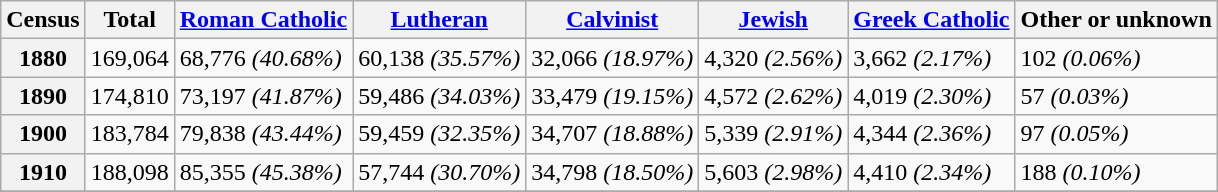<table class="wikitable">
<tr>
<th>Census</th>
<th>Total</th>
<th><a href='#'>Roman Catholic</a></th>
<th><a href='#'>Lutheran</a></th>
<th><a href='#'>Calvinist</a></th>
<th><a href='#'>Jewish</a></th>
<th><a href='#'>Greek Catholic</a></th>
<th>Other or unknown</th>
</tr>
<tr>
<th>1880</th>
<td>169,064</td>
<td>68,776 <em>(40.68%)</em></td>
<td>60,138 <em>(35.57%)</em></td>
<td>32,066 <em>(18.97%)</em></td>
<td>4,320 <em>(2.56%)</em></td>
<td>3,662 <em>(2.17%)</em></td>
<td>102 <em>(0.06%)</em></td>
</tr>
<tr>
<th>1890</th>
<td>174,810</td>
<td>73,197 <em>(41.87%)</em></td>
<td>59,486 <em>(34.03%)</em></td>
<td>33,479 <em>(19.15%)</em></td>
<td>4,572 <em>(2.62%)</em></td>
<td>4,019 <em>(2.30%)</em></td>
<td>57 <em>(0.03%)</em></td>
</tr>
<tr>
<th>1900</th>
<td>183,784</td>
<td>79,838 <em>(43.44%)</em></td>
<td>59,459 <em>(32.35%)</em></td>
<td>34,707 <em>(18.88%)</em></td>
<td>5,339 <em>(2.91%)</em></td>
<td>4,344 <em>(2.36%)</em></td>
<td>97 <em>(0.05%)</em></td>
</tr>
<tr>
<th>1910</th>
<td>188,098</td>
<td>85,355 <em>(45.38%)</em></td>
<td>57,744 <em>(30.70%)</em></td>
<td>34,798 <em>(18.50%)</em></td>
<td>5,603 <em>(2.98%)</em></td>
<td>4,410 <em>(2.34%)</em></td>
<td>188 <em>(0.10%)</em></td>
</tr>
<tr>
</tr>
</table>
